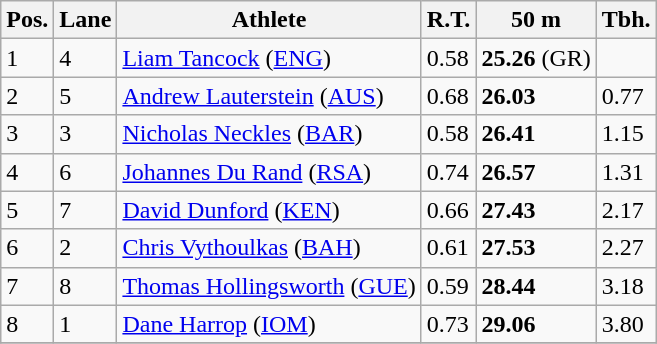<table class="wikitable">
<tr>
<th>Pos.</th>
<th>Lane</th>
<th>Athlete</th>
<th>R.T.</th>
<th>50 m</th>
<th>Tbh.</th>
</tr>
<tr>
<td>1</td>
<td>4</td>
<td> <a href='#'>Liam Tancock</a> (<a href='#'>ENG</a>)</td>
<td>0.58</td>
<td><strong>25.26</strong> (GR)</td>
<td> </td>
</tr>
<tr>
<td>2</td>
<td>5</td>
<td> <a href='#'>Andrew Lauterstein</a> (<a href='#'>AUS</a>)</td>
<td>0.68</td>
<td><strong>26.03</strong></td>
<td>0.77</td>
</tr>
<tr>
<td>3</td>
<td>3</td>
<td> <a href='#'>Nicholas Neckles</a> (<a href='#'>BAR</a>)</td>
<td>0.58</td>
<td><strong>26.41</strong></td>
<td>1.15</td>
</tr>
<tr>
<td>4</td>
<td>6</td>
<td> <a href='#'>Johannes Du Rand</a> (<a href='#'>RSA</a>)</td>
<td>0.74</td>
<td><strong>26.57</strong></td>
<td>1.31</td>
</tr>
<tr>
<td>5</td>
<td>7</td>
<td> <a href='#'>David Dunford</a> (<a href='#'>KEN</a>)</td>
<td>0.66</td>
<td><strong>27.43</strong></td>
<td>2.17</td>
</tr>
<tr>
<td>6</td>
<td>2</td>
<td> <a href='#'>Chris Vythoulkas</a> (<a href='#'>BAH</a>)</td>
<td>0.61</td>
<td><strong>27.53</strong></td>
<td>2.27</td>
</tr>
<tr>
<td>7</td>
<td>8</td>
<td> <a href='#'>Thomas Hollingsworth</a> (<a href='#'>GUE</a>)</td>
<td>0.59</td>
<td><strong>28.44</strong></td>
<td>3.18</td>
</tr>
<tr>
<td>8</td>
<td>1</td>
<td> <a href='#'>Dane Harrop</a> (<a href='#'>IOM</a>)</td>
<td>0.73</td>
<td><strong>29.06</strong></td>
<td>3.80</td>
</tr>
<tr>
</tr>
</table>
